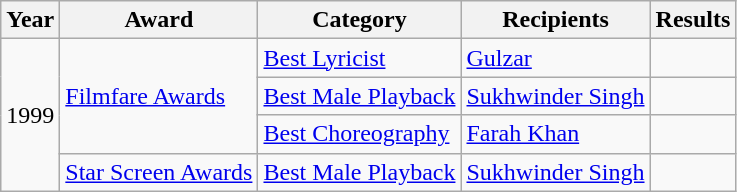<table class="wikitable plainrowheaders sortable">
<tr>
<th>Year</th>
<th>Award</th>
<th>Category</th>
<th>Recipients</th>
<th>Results</th>
</tr>
<tr>
<td rowspan="4">1999</td>
<td rowspan="3"><a href='#'>Filmfare Awards</a></td>
<td><a href='#'>Best Lyricist</a></td>
<td><a href='#'>Gulzar</a></td>
<td></td>
</tr>
<tr>
<td><a href='#'>Best Male Playback</a></td>
<td><a href='#'>Sukhwinder Singh</a></td>
<td></td>
</tr>
<tr>
<td><a href='#'>Best Choreography</a></td>
<td><a href='#'>Farah Khan</a></td>
<td></td>
</tr>
<tr>
<td rowspan="1"><a href='#'>Star Screen Awards</a></td>
<td><a href='#'>Best Male Playback</a></td>
<td><a href='#'>Sukhwinder Singh</a></td>
<td></td>
</tr>
</table>
